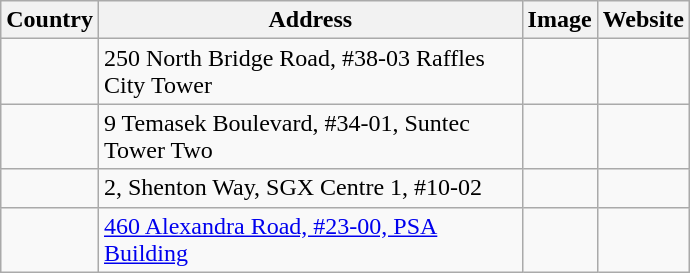<table class="wikitable sortable">
<tr>
<th>Country</th>
<th style="width:275px;">Address</th>
<th>Image</th>
<th>Website</th>
</tr>
<tr>
<td></td>
<td>250 North Bridge Road, #38-03 Raffles City Tower</td>
<td></td>
<td></td>
</tr>
<tr>
<td></td>
<td>9 Temasek Boulevard, #34-01, Suntec Tower Two</td>
<td></td>
<td></td>
</tr>
<tr>
<td></td>
<td>2, Shenton Way, SGX Centre 1, #10-02</td>
<td></td>
<td></td>
</tr>
<tr>
<td></td>
<td><a href='#'>460 Alexandra Road, #23-00, PSA Building</a></td>
<td></td>
<td></td>
</tr>
</table>
